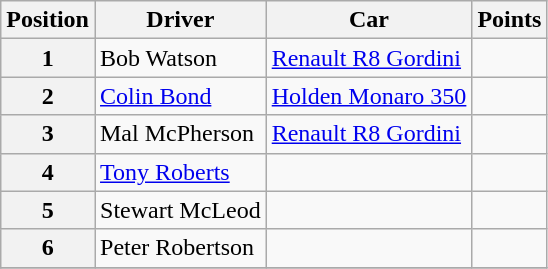<table class="wikitable" border="1">
<tr>
<th>Position</th>
<th>Driver</th>
<th>Car</th>
<th>Points</th>
</tr>
<tr>
<th>1</th>
<td>Bob Watson</td>
<td><a href='#'>Renault R8 Gordini</a></td>
<td align="center"></td>
</tr>
<tr>
<th>2</th>
<td><a href='#'>Colin Bond</a></td>
<td><a href='#'>Holden Monaro 350</a></td>
<td align="center"></td>
</tr>
<tr>
<th>3</th>
<td>Mal McPherson</td>
<td><a href='#'>Renault R8 Gordini</a></td>
<td align="center"></td>
</tr>
<tr>
<th>4</th>
<td><a href='#'>Tony Roberts</a></td>
<td></td>
<td align="center"></td>
</tr>
<tr>
<th>5</th>
<td>Stewart McLeod</td>
<td></td>
<td align="center"></td>
</tr>
<tr>
<th>6</th>
<td>Peter Robertson</td>
<td></td>
<td align="center"></td>
</tr>
<tr>
</tr>
</table>
